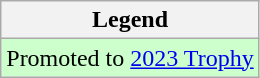<table class="wikitable">
<tr>
<th>Legend</th>
</tr>
<tr>
<td bgcolor="ccffcc">Promoted to <a href='#'>2023 Trophy</a></td>
</tr>
</table>
